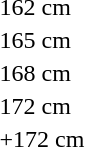<table>
<tr>
<td>162 cm</td>
<td></td>
<td></td>
<td></td>
</tr>
<tr>
<td>165 cm</td>
<td></td>
<td></td>
<td></td>
</tr>
<tr>
<td>168 cm</td>
<td></td>
<td></td>
<td></td>
</tr>
<tr>
<td>172 cm</td>
<td></td>
<td></td>
<td></td>
</tr>
<tr>
<td>+172 cm</td>
<td></td>
<td></td>
<td></td>
</tr>
</table>
